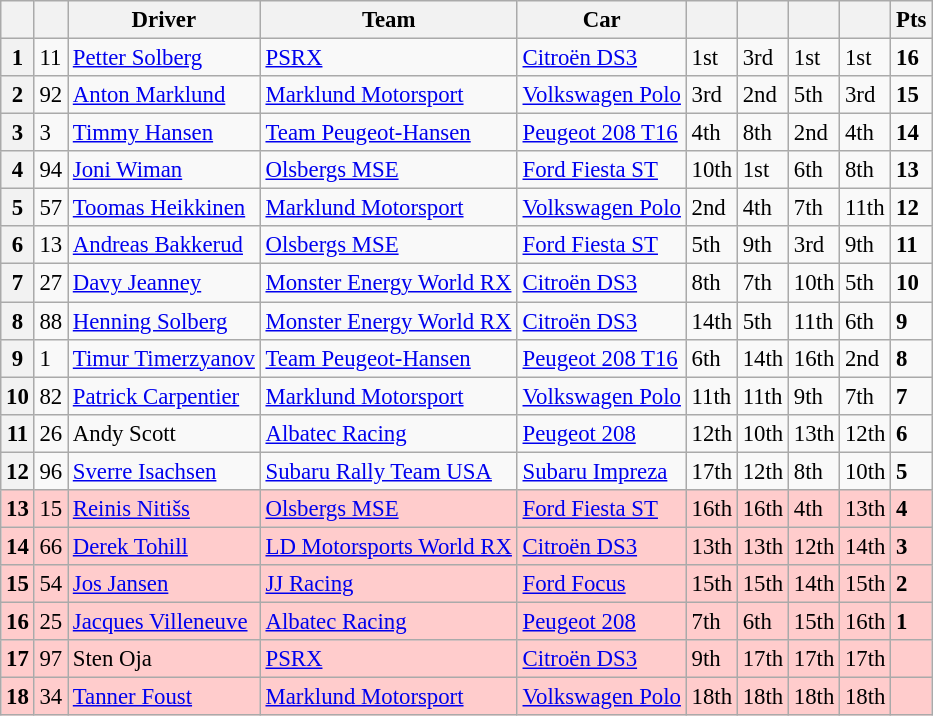<table class=wikitable style="font-size:95%">
<tr>
<th></th>
<th></th>
<th>Driver</th>
<th>Team</th>
<th>Car</th>
<th></th>
<th></th>
<th></th>
<th></th>
<th>Pts</th>
</tr>
<tr>
<th>1</th>
<td>11</td>
<td> <a href='#'>Petter Solberg</a></td>
<td><a href='#'>PSRX</a></td>
<td><a href='#'>Citroën DS3</a></td>
<td>1st</td>
<td>3rd</td>
<td>1st</td>
<td>1st</td>
<td><strong>16</strong></td>
</tr>
<tr>
<th>2</th>
<td>92</td>
<td> <a href='#'>Anton Marklund</a></td>
<td><a href='#'>Marklund Motorsport</a></td>
<td><a href='#'>Volkswagen Polo</a></td>
<td>3rd</td>
<td>2nd</td>
<td>5th</td>
<td>3rd</td>
<td><strong>15</strong></td>
</tr>
<tr>
<th>3</th>
<td>3</td>
<td> <a href='#'>Timmy Hansen</a></td>
<td><a href='#'>Team Peugeot-Hansen</a></td>
<td><a href='#'>Peugeot 208 T16</a></td>
<td>4th</td>
<td>8th</td>
<td>2nd</td>
<td>4th</td>
<td><strong>14</strong></td>
</tr>
<tr>
<th>4</th>
<td>94</td>
<td> <a href='#'>Joni Wiman</a></td>
<td><a href='#'>Olsbergs MSE</a></td>
<td><a href='#'>Ford Fiesta ST</a></td>
<td>10th</td>
<td>1st</td>
<td>6th</td>
<td>8th</td>
<td><strong>13</strong></td>
</tr>
<tr>
<th>5</th>
<td>57</td>
<td> <a href='#'>Toomas Heikkinen</a></td>
<td><a href='#'>Marklund Motorsport</a></td>
<td><a href='#'>Volkswagen Polo</a></td>
<td>2nd</td>
<td>4th</td>
<td>7th</td>
<td>11th</td>
<td><strong>12</strong></td>
</tr>
<tr>
<th>6</th>
<td>13</td>
<td> <a href='#'>Andreas Bakkerud</a></td>
<td><a href='#'>Olsbergs MSE</a></td>
<td><a href='#'>Ford Fiesta ST</a></td>
<td>5th</td>
<td>9th</td>
<td>3rd</td>
<td>9th</td>
<td><strong>11</strong></td>
</tr>
<tr>
<th>7</th>
<td>27</td>
<td> <a href='#'>Davy Jeanney</a></td>
<td><a href='#'>Monster Energy World RX</a></td>
<td><a href='#'>Citroën DS3</a></td>
<td>8th</td>
<td>7th</td>
<td>10th</td>
<td>5th</td>
<td><strong>10</strong></td>
</tr>
<tr>
<th>8</th>
<td>88</td>
<td> <a href='#'>Henning Solberg</a></td>
<td><a href='#'>Monster Energy World RX</a></td>
<td><a href='#'>Citroën DS3</a></td>
<td>14th</td>
<td>5th</td>
<td>11th</td>
<td>6th</td>
<td><strong>9</strong></td>
</tr>
<tr>
<th>9</th>
<td>1</td>
<td> <a href='#'>Timur Timerzyanov</a></td>
<td><a href='#'>Team Peugeot-Hansen</a></td>
<td><a href='#'>Peugeot 208 T16</a></td>
<td>6th</td>
<td>14th</td>
<td>16th</td>
<td>2nd</td>
<td><strong>8</strong></td>
</tr>
<tr>
<th>10</th>
<td>82</td>
<td> <a href='#'>Patrick Carpentier</a></td>
<td><a href='#'>Marklund Motorsport</a></td>
<td><a href='#'>Volkswagen Polo</a></td>
<td>11th</td>
<td>11th</td>
<td>9th</td>
<td>7th</td>
<td><strong>7</strong></td>
</tr>
<tr>
<th>11</th>
<td>26</td>
<td> Andy Scott</td>
<td><a href='#'>Albatec Racing</a></td>
<td><a href='#'>Peugeot 208</a></td>
<td>12th</td>
<td>10th</td>
<td>13th</td>
<td>12th</td>
<td><strong>6</strong></td>
</tr>
<tr>
<th>12</th>
<td>96</td>
<td> <a href='#'>Sverre Isachsen</a></td>
<td><a href='#'>Subaru Rally Team USA</a></td>
<td><a href='#'>Subaru Impreza</a></td>
<td>17th</td>
<td>12th</td>
<td>8th</td>
<td>10th</td>
<td><strong>5</strong></td>
</tr>
<tr>
<th style="background:#ffcccc;">13</th>
<td style="background:#ffcccc;">15</td>
<td style="background:#ffcccc;"> <a href='#'>Reinis Nitišs</a></td>
<td style="background:#ffcccc;"><a href='#'>Olsbergs MSE</a></td>
<td style="background:#ffcccc;"><a href='#'>Ford Fiesta ST</a></td>
<td style="background:#ffcccc;">16th</td>
<td style="background:#ffcccc;">16th</td>
<td style="background:#ffcccc;">4th</td>
<td style="background:#ffcccc;">13th</td>
<td style="background:#ffcccc;"><strong>4</strong></td>
</tr>
<tr>
<th style="background:#ffcccc;">14</th>
<td style="background:#ffcccc;">66</td>
<td style="background:#ffcccc;"> <a href='#'>Derek Tohill</a></td>
<td style="background:#ffcccc;"><a href='#'>LD Motorsports World RX</a></td>
<td style="background:#ffcccc;"><a href='#'>Citroën DS3</a></td>
<td style="background:#ffcccc;">13th</td>
<td style="background:#ffcccc;">13th</td>
<td style="background:#ffcccc;">12th</td>
<td style="background:#ffcccc;">14th</td>
<td style="background:#ffcccc;"><strong>3</strong></td>
</tr>
<tr>
<th style="background:#ffcccc;">15</th>
<td style="background:#ffcccc;">54</td>
<td style="background:#ffcccc;"> <a href='#'>Jos Jansen</a></td>
<td style="background:#ffcccc;"><a href='#'>JJ Racing</a></td>
<td style="background:#ffcccc;"><a href='#'>Ford Focus</a></td>
<td style="background:#ffcccc;">15th</td>
<td style="background:#ffcccc;">15th</td>
<td style="background:#ffcccc;">14th</td>
<td style="background:#ffcccc;">15th</td>
<td style="background:#ffcccc;"><strong>2</strong></td>
</tr>
<tr>
<th style="background:#ffcccc;">16</th>
<td style="background:#ffcccc;">25</td>
<td style="background:#ffcccc;"> <a href='#'>Jacques Villeneuve</a></td>
<td style="background:#ffcccc;"><a href='#'>Albatec Racing</a></td>
<td style="background:#ffcccc;"><a href='#'>Peugeot 208</a></td>
<td style="background:#ffcccc;">7th</td>
<td style="background:#ffcccc;">6th</td>
<td style="background:#ffcccc;">15th</td>
<td style="background:#ffcccc;">16th</td>
<td style="background:#ffcccc;"><strong>1</strong></td>
</tr>
<tr>
<th style="background:#ffcccc;">17</th>
<td style="background:#ffcccc;">97</td>
<td style="background:#ffcccc;"> Sten Oja</td>
<td style="background:#ffcccc;"><a href='#'>PSRX</a></td>
<td style="background:#ffcccc;"><a href='#'>Citroën DS3</a></td>
<td style="background:#ffcccc;">9th</td>
<td style="background:#ffcccc;">17th</td>
<td style="background:#ffcccc;">17th</td>
<td style="background:#ffcccc;">17th</td>
<td style="background:#ffcccc;"></td>
</tr>
<tr>
<th style="background:#ffcccc;">18</th>
<td style="background:#ffcccc;">34</td>
<td style="background:#ffcccc;"> <a href='#'>Tanner Foust</a></td>
<td style="background:#ffcccc;"><a href='#'>Marklund Motorsport</a></td>
<td style="background:#ffcccc;"><a href='#'>Volkswagen Polo</a></td>
<td style="background:#ffcccc;">18th</td>
<td style="background:#ffcccc;">18th</td>
<td style="background:#ffcccc;">18th</td>
<td style="background:#ffcccc;">18th</td>
<td style="background:#ffcccc;"></td>
</tr>
</table>
